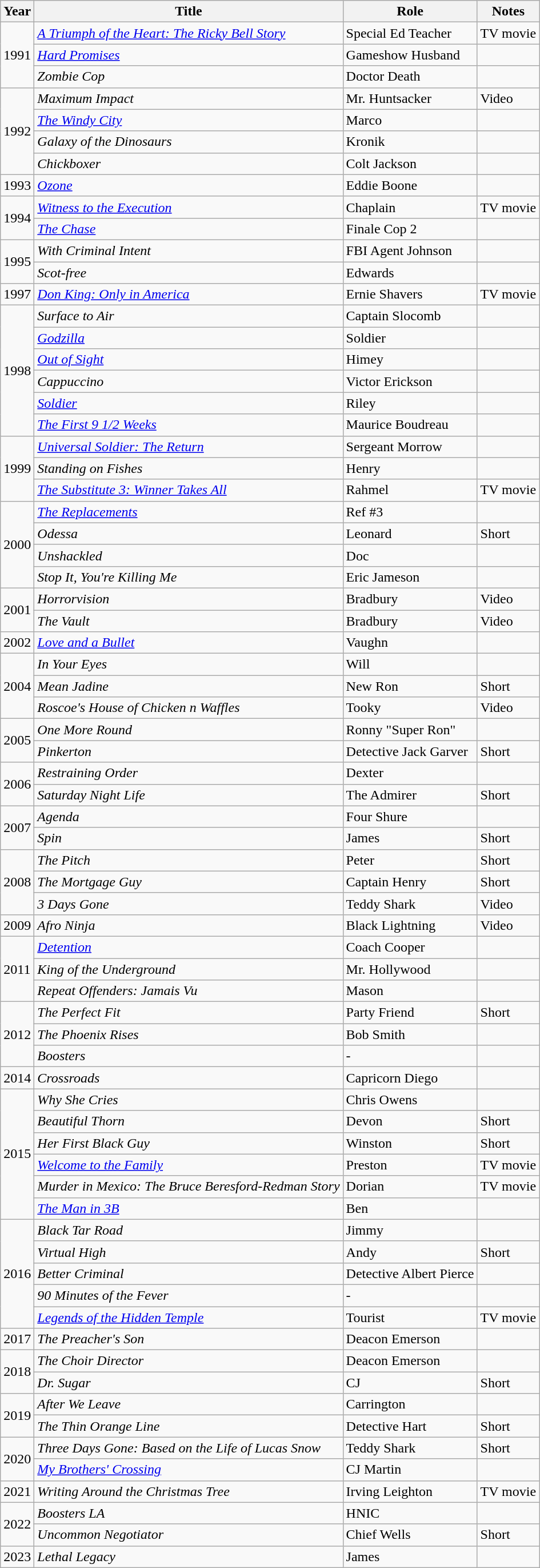<table class="wikitable sortable">
<tr>
<th>Year</th>
<th>Title</th>
<th>Role</th>
<th>Notes</th>
</tr>
<tr>
<td rowspan=3>1991</td>
<td><em><a href='#'>A Triumph of the Heart: The Ricky Bell Story</a></em></td>
<td>Special Ed Teacher</td>
<td>TV movie</td>
</tr>
<tr>
<td><em><a href='#'>Hard Promises</a></em></td>
<td>Gameshow Husband</td>
<td></td>
</tr>
<tr>
<td><em>Zombie Cop</em></td>
<td>Doctor Death</td>
<td></td>
</tr>
<tr>
<td rowspan=4>1992</td>
<td><em>Maximum Impact</em></td>
<td>Mr. Huntsacker</td>
<td>Video</td>
</tr>
<tr>
<td><em><a href='#'>The Windy City</a></em></td>
<td>Marco</td>
<td></td>
</tr>
<tr>
<td><em>Galaxy of the Dinosaurs</em></td>
<td>Kronik</td>
<td></td>
</tr>
<tr>
<td><em>Chickboxer</em></td>
<td>Colt Jackson</td>
<td></td>
</tr>
<tr>
<td>1993</td>
<td><a href='#'><em>Ozone</em></a></td>
<td>Eddie Boone</td>
<td></td>
</tr>
<tr>
<td rowspan=2>1994</td>
<td><em><a href='#'>Witness to the Execution</a></em></td>
<td>Chaplain</td>
<td>TV movie</td>
</tr>
<tr>
<td><em><a href='#'>The Chase</a></em></td>
<td>Finale Cop 2</td>
<td></td>
</tr>
<tr>
<td rowspan=2>1995</td>
<td><em>With Criminal Intent</em></td>
<td>FBI Agent Johnson</td>
<td></td>
</tr>
<tr>
<td><em>Scot-free</em></td>
<td>Edwards</td>
<td></td>
</tr>
<tr>
<td>1997</td>
<td><em><a href='#'>Don King: Only in America</a></em></td>
<td>Ernie Shavers</td>
<td>TV movie</td>
</tr>
<tr>
<td rowspan=6>1998</td>
<td><em>Surface to Air</em></td>
<td>Captain Slocomb</td>
<td></td>
</tr>
<tr>
<td><em><a href='#'>Godzilla</a></em></td>
<td>Soldier</td>
<td></td>
</tr>
<tr>
<td><em><a href='#'>Out of Sight</a></em></td>
<td>Himey</td>
<td></td>
</tr>
<tr>
<td><em>Cappuccino</em></td>
<td>Victor Erickson</td>
<td></td>
</tr>
<tr>
<td><em><a href='#'>Soldier</a></em></td>
<td>Riley</td>
<td></td>
</tr>
<tr>
<td><em><a href='#'>The First 9 1/2 Weeks</a></em></td>
<td>Maurice Boudreau</td>
<td></td>
</tr>
<tr>
<td rowspan=3>1999</td>
<td><em><a href='#'>Universal Soldier: The Return</a></em></td>
<td>Sergeant Morrow</td>
<td></td>
</tr>
<tr>
<td><em>Standing on Fishes</em></td>
<td>Henry</td>
<td></td>
</tr>
<tr>
<td><em><a href='#'>The Substitute 3: Winner Takes All</a></em></td>
<td>Rahmel</td>
<td>TV movie</td>
</tr>
<tr>
<td rowspan=4>2000</td>
<td><em><a href='#'>The Replacements</a></em></td>
<td>Ref #3</td>
<td></td>
</tr>
<tr>
<td><em>Odessa</em></td>
<td>Leonard</td>
<td>Short</td>
</tr>
<tr>
<td><em>Unshackled</em></td>
<td>Doc</td>
<td></td>
</tr>
<tr>
<td><em>Stop It, You're Killing Me</em></td>
<td>Eric Jameson</td>
<td></td>
</tr>
<tr>
<td rowspan=2>2001</td>
<td><em>Horrorvision</em></td>
<td>Bradbury</td>
<td>Video</td>
</tr>
<tr>
<td><em>The Vault</em></td>
<td>Bradbury</td>
<td>Video</td>
</tr>
<tr>
<td>2002</td>
<td><em><a href='#'>Love and a Bullet</a></em></td>
<td>Vaughn</td>
<td></td>
</tr>
<tr>
<td rowspan=3>2004</td>
<td><em>In Your Eyes</em></td>
<td>Will</td>
<td></td>
</tr>
<tr>
<td><em>Mean Jadine</em></td>
<td>New Ron</td>
<td>Short</td>
</tr>
<tr>
<td><em>Roscoe's House of Chicken n Waffles</em></td>
<td>Tooky</td>
<td>Video</td>
</tr>
<tr>
<td rowspan=2>2005</td>
<td><em>One More Round</em></td>
<td>Ronny "Super Ron"</td>
<td></td>
</tr>
<tr>
<td><em>Pinkerton</em></td>
<td>Detective Jack Garver</td>
<td>Short</td>
</tr>
<tr>
<td rowspan=2>2006</td>
<td><em>Restraining Order</em></td>
<td>Dexter</td>
<td></td>
</tr>
<tr>
<td><em>Saturday Night Life</em></td>
<td>The Admirer</td>
<td>Short</td>
</tr>
<tr>
<td rowspan=2>2007</td>
<td><em>Agenda</em></td>
<td>Four Shure</td>
<td></td>
</tr>
<tr>
<td><em>Spin</em></td>
<td>James</td>
<td>Short</td>
</tr>
<tr>
<td rowspan=3>2008</td>
<td><em>The Pitch</em></td>
<td>Peter</td>
<td>Short</td>
</tr>
<tr>
<td><em>The Mortgage Guy</em></td>
<td>Captain Henry</td>
<td>Short</td>
</tr>
<tr>
<td><em>3 Days Gone</em></td>
<td>Teddy Shark</td>
<td>Video</td>
</tr>
<tr>
<td>2009</td>
<td><em>Afro Ninja</em></td>
<td>Black Lightning</td>
<td>Video</td>
</tr>
<tr>
<td rowspan=3>2011</td>
<td><em><a href='#'>Detention</a></em></td>
<td>Coach Cooper</td>
<td></td>
</tr>
<tr>
<td><em>King of the Underground</em></td>
<td>Mr. Hollywood</td>
<td></td>
</tr>
<tr>
<td><em>Repeat Offenders: Jamais Vu</em></td>
<td>Mason</td>
<td></td>
</tr>
<tr>
<td rowspan=3>2012</td>
<td><em>The Perfect Fit</em></td>
<td>Party Friend</td>
<td>Short</td>
</tr>
<tr>
<td><em>The Phoenix Rises</em></td>
<td>Bob Smith</td>
<td></td>
</tr>
<tr>
<td><em>Boosters</em></td>
<td>-</td>
<td></td>
</tr>
<tr>
<td>2014</td>
<td><em>Crossroads</em></td>
<td>Capricorn Diego</td>
<td></td>
</tr>
<tr>
<td rowspan=6>2015</td>
<td><em>Why She Cries</em></td>
<td>Chris Owens</td>
<td></td>
</tr>
<tr>
<td><em>Beautiful Thorn</em></td>
<td>Devon</td>
<td>Short</td>
</tr>
<tr>
<td><em>Her First Black Guy</em></td>
<td>Winston</td>
<td>Short</td>
</tr>
<tr>
<td><em><a href='#'>Welcome to the Family</a></em></td>
<td>Preston</td>
<td>TV movie</td>
</tr>
<tr>
<td><em>Murder in Mexico: The Bruce Beresford-Redman Story</em></td>
<td>Dorian</td>
<td>TV movie</td>
</tr>
<tr>
<td><em><a href='#'>The Man in 3B</a></em></td>
<td>Ben</td>
<td></td>
</tr>
<tr>
<td rowspan=5>2016</td>
<td><em>Black Tar Road</em></td>
<td>Jimmy</td>
<td></td>
</tr>
<tr>
<td><em>Virtual High</em></td>
<td>Andy</td>
<td>Short</td>
</tr>
<tr>
<td><em>Better Criminal</em></td>
<td>Detective Albert Pierce</td>
<td></td>
</tr>
<tr>
<td><em>90 Minutes of the Fever</em></td>
<td>-</td>
<td></td>
</tr>
<tr>
<td><em><a href='#'>Legends of the Hidden Temple</a></em></td>
<td>Tourist</td>
<td>TV movie</td>
</tr>
<tr>
<td>2017</td>
<td><em>The Preacher's Son</em></td>
<td>Deacon Emerson</td>
<td></td>
</tr>
<tr>
<td rowspan=2>2018</td>
<td><em>The Choir Director</em></td>
<td>Deacon Emerson</td>
<td></td>
</tr>
<tr>
<td><em>Dr. Sugar</em></td>
<td>CJ</td>
<td>Short</td>
</tr>
<tr>
<td rowspan=2>2019</td>
<td><em>After We Leave</em></td>
<td>Carrington</td>
<td></td>
</tr>
<tr>
<td><em>The Thin Orange Line</em></td>
<td>Detective Hart</td>
<td>Short</td>
</tr>
<tr>
<td rowspan=2>2020</td>
<td><em>Three Days Gone: Based on the Life of Lucas Snow</em></td>
<td>Teddy Shark</td>
<td>Short</td>
</tr>
<tr>
<td><em><a href='#'>My Brothers' Crossing</a></em></td>
<td>CJ Martin</td>
<td></td>
</tr>
<tr>
<td>2021</td>
<td><em>Writing Around the Christmas Tree</em></td>
<td>Irving Leighton</td>
<td>TV movie</td>
</tr>
<tr>
<td rowspan=2>2022</td>
<td><em>Boosters LA</em></td>
<td>HNIC</td>
<td></td>
</tr>
<tr>
<td><em>Uncommon Negotiator</em></td>
<td>Chief Wells</td>
<td>Short</td>
</tr>
<tr>
<td>2023</td>
<td><em>Lethal Legacy</em></td>
<td>James</td>
<td></td>
</tr>
</table>
